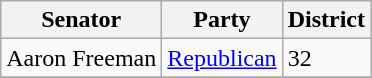<table class="wikitable">
<tr>
<th>Senator</th>
<th>Party</th>
<th>District</th>
</tr>
<tr>
<td>Aaron Freeman</td>
<td><a href='#'>Republican</a></td>
<td>32</td>
</tr>
<tr>
</tr>
</table>
